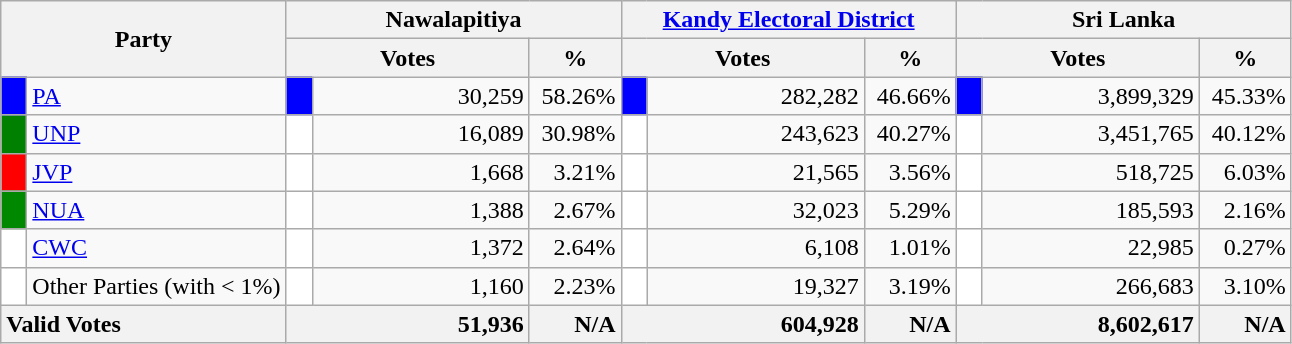<table class="wikitable">
<tr>
<th colspan="2" width="144px"rowspan="2">Party</th>
<th colspan="3" width="216px">Nawalapitiya</th>
<th colspan="3" width="216px"><a href='#'>Kandy Electoral District</a></th>
<th colspan="3" width="216px">Sri Lanka</th>
</tr>
<tr>
<th colspan="2" width="144px">Votes</th>
<th>%</th>
<th colspan="2" width="144px">Votes</th>
<th>%</th>
<th colspan="2" width="144px">Votes</th>
<th>%</th>
</tr>
<tr>
<td style="background-color:blue;" width="10px"></td>
<td style="text-align:left;"><a href='#'>PA</a></td>
<td style="background-color:blue;" width="10px"></td>
<td style="text-align:right;">30,259</td>
<td style="text-align:right;">58.26%</td>
<td style="background-color:blue;" width="10px"></td>
<td style="text-align:right;">282,282</td>
<td style="text-align:right;">46.66%</td>
<td style="background-color:blue;" width="10px"></td>
<td style="text-align:right;">3,899,329</td>
<td style="text-align:right;">45.33%</td>
</tr>
<tr>
<td style="background-color:green;" width="10px"></td>
<td style="text-align:left;"><a href='#'>UNP</a></td>
<td style="background-color:white;" width="10px"></td>
<td style="text-align:right;">16,089</td>
<td style="text-align:right;">30.98%</td>
<td style="background-color:white;" width="10px"></td>
<td style="text-align:right;">243,623</td>
<td style="text-align:right;">40.27%</td>
<td style="background-color:white;" width="10px"></td>
<td style="text-align:right;">3,451,765</td>
<td style="text-align:right;">40.12%</td>
</tr>
<tr>
<td style="background-color:red;" width="10px"></td>
<td style="text-align:left;"><a href='#'>JVP</a></td>
<td style="background-color:white;" width="10px"></td>
<td style="text-align:right;">1,668</td>
<td style="text-align:right;">3.21%</td>
<td style="background-color:white;" width="10px"></td>
<td style="text-align:right;">21,565</td>
<td style="text-align:right;">3.56%</td>
<td style="background-color:white;" width="10px"></td>
<td style="text-align:right;">518,725</td>
<td style="text-align:right;">6.03%</td>
</tr>
<tr>
<td style="background-color:#008800;" width="10px"></td>
<td style="text-align:left;"><a href='#'>NUA</a></td>
<td style="background-color:white;" width="10px"></td>
<td style="text-align:right;">1,388</td>
<td style="text-align:right;">2.67%</td>
<td style="background-color:white;" width="10px"></td>
<td style="text-align:right;">32,023</td>
<td style="text-align:right;">5.29%</td>
<td style="background-color:white;" width="10px"></td>
<td style="text-align:right;">185,593</td>
<td style="text-align:right;">2.16%</td>
</tr>
<tr>
<td style="background-color:white;" width="10px"></td>
<td style="text-align:left;"><a href='#'>CWC</a></td>
<td style="background-color:white;" width="10px"></td>
<td style="text-align:right;">1,372</td>
<td style="text-align:right;">2.64%</td>
<td style="background-color:white;" width="10px"></td>
<td style="text-align:right;">6,108</td>
<td style="text-align:right;">1.01%</td>
<td style="background-color:white;" width="10px"></td>
<td style="text-align:right;">22,985</td>
<td style="text-align:right;">0.27%</td>
</tr>
<tr>
<td style="background-color:white;" width="10px"></td>
<td style="text-align:left;">Other Parties (with < 1%)</td>
<td style="background-color:white;" width="10px"></td>
<td style="text-align:right;">1,160</td>
<td style="text-align:right;">2.23%</td>
<td style="background-color:white;" width="10px"></td>
<td style="text-align:right;">19,327</td>
<td style="text-align:right;">3.19%</td>
<td style="background-color:white;" width="10px"></td>
<td style="text-align:right;">266,683</td>
<td style="text-align:right;">3.10%</td>
</tr>
<tr>
<th colspan="2" width="144px"style="text-align:left;">Valid Votes</th>
<th style="text-align:right;"colspan="2" width="144px">51,936</th>
<th style="text-align:right;">N/A</th>
<th style="text-align:right;"colspan="2" width="144px">604,928</th>
<th style="text-align:right;">N/A</th>
<th style="text-align:right;"colspan="2" width="144px">8,602,617</th>
<th style="text-align:right;">N/A</th>
</tr>
</table>
